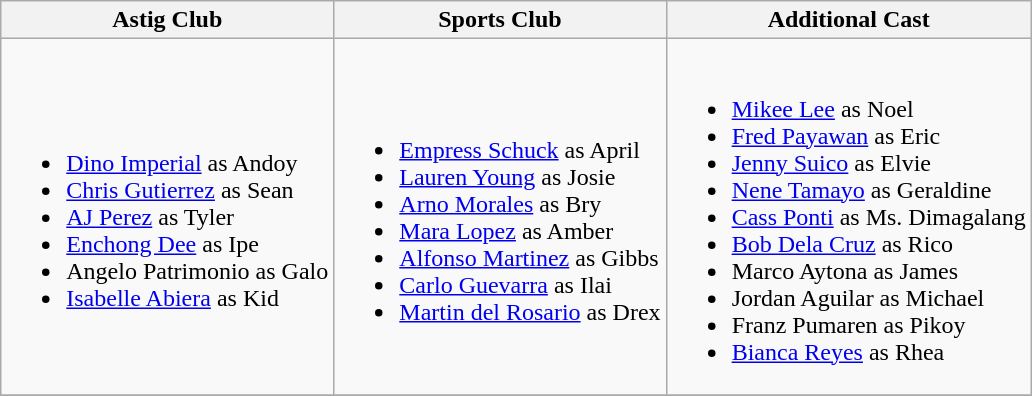<table class="wikitable">
<tr>
<th><strong>Astig Club</strong></th>
<th><strong>Sports Club</strong></th>
<th><strong>Additional Cast</strong></th>
</tr>
<tr>
<td><br><ul><li><a href='#'>Dino Imperial</a> as Andoy</li><li><a href='#'>Chris Gutierrez</a> as Sean</li><li><a href='#'>AJ Perez</a> as Tyler</li><li><a href='#'>Enchong Dee</a> as Ipe</li><li>Angelo Patrimonio as Galo</li><li><a href='#'>Isabelle Abiera</a> as Kid</li></ul></td>
<td><br><ul><li><a href='#'>Empress Schuck</a> as April</li><li><a href='#'>Lauren Young</a> as Josie</li><li><a href='#'>Arno Morales</a> as Bry</li><li><a href='#'>Mara Lopez</a> as Amber</li><li><a href='#'>Alfonso Martinez</a> as Gibbs</li><li><a href='#'>Carlo Guevarra</a> as Ilai</li><li><a href='#'>Martin del Rosario</a> as Drex</li></ul></td>
<td><br><ul><li><a href='#'>Mikee Lee</a> as Noel</li><li><a href='#'>Fred Payawan</a> as Eric</li><li><a href='#'>Jenny Suico</a> as Elvie</li><li><a href='#'>Nene Tamayo</a> as Geraldine</li><li><a href='#'>Cass Ponti</a> as Ms. Dimagalang</li><li><a href='#'>Bob Dela Cruz</a> as Rico</li><li>Marco Aytona as James</li><li>Jordan Aguilar as Michael</li><li>Franz Pumaren as Pikoy</li><li><a href='#'>Bianca Reyes</a> as Rhea</li></ul></td>
</tr>
<tr>
</tr>
</table>
